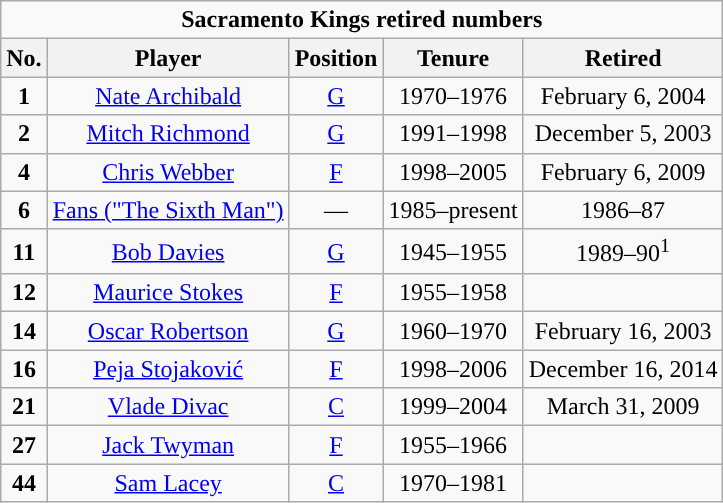<table class="wikitable sortable" style="text-align:center">
<tr>
<td colspan="5"><strong>Sacramento Kings retired numbers</strong></td>
</tr>
<tr>
<th>No.</th>
<th>Player</th>
<th>Position</th>
<th>Tenure</th>
<th>Retired</th>
</tr>
<tr>
<td><strong>1</strong></td>
<td><a href='#'>Nate Archibald</a></td>
<td><a href='#'>G</a></td>
<td>1970–1976</td>
<td>February 6, 2004</td>
</tr>
<tr>
<td><strong>2</strong></td>
<td><a href='#'>Mitch Richmond</a></td>
<td><a href='#'>G</a></td>
<td>1991–1998</td>
<td>December 5, 2003</td>
</tr>
<tr>
<td><strong>4</strong></td>
<td><a href='#'>Chris Webber</a></td>
<td><a href='#'>F</a></td>
<td>1998–2005</td>
<td>February 6, 2009</td>
</tr>
<tr>
<td><strong>6</strong></td>
<td><a href='#'>Fans ("The Sixth Man")</a></td>
<td>—</td>
<td>1985–present</td>
<td>1986–87</td>
</tr>
<tr>
<td><strong>11</strong></td>
<td><a href='#'>Bob Davies</a></td>
<td><a href='#'>G</a></td>
<td>1945–1955</td>
<td>1989–90<sup>1</sup></td>
</tr>
<tr>
<td><strong>12</strong></td>
<td><a href='#'>Maurice Stokes</a></td>
<td><a href='#'>F</a></td>
<td>1955–1958</td>
<td></td>
</tr>
<tr>
<td><strong>14</strong></td>
<td><a href='#'>Oscar Robertson</a></td>
<td><a href='#'>G</a></td>
<td>1960–1970</td>
<td>February 16, 2003</td>
</tr>
<tr>
<td><strong>16</strong></td>
<td><a href='#'>Peja Stojaković</a></td>
<td><a href='#'>F</a></td>
<td>1998–2006</td>
<td>December 16, 2014</td>
</tr>
<tr>
<td><strong>21</strong></td>
<td><a href='#'>Vlade Divac</a></td>
<td><a href='#'>C</a></td>
<td>1999–2004</td>
<td>March 31, 2009</td>
</tr>
<tr>
<td><strong>27</strong></td>
<td><a href='#'>Jack Twyman</a></td>
<td><a href='#'>F</a></td>
<td>1955–1966</td>
<td></td>
</tr>
<tr>
<td><strong>44</strong></td>
<td><a href='#'>Sam Lacey</a></td>
<td><a href='#'>C</a></td>
<td>1970–1981</td>
<td></td>
</tr>
</table>
